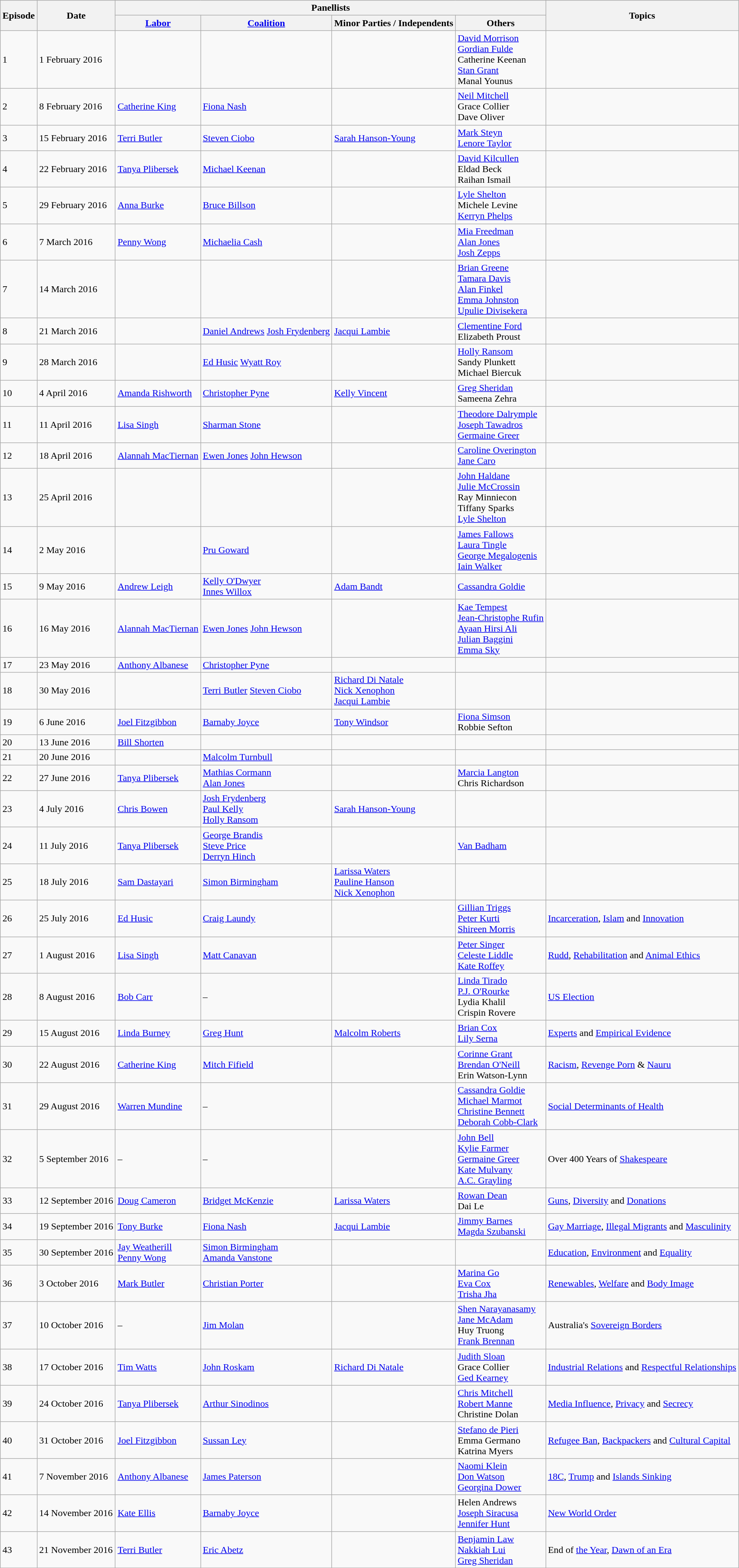<table class="wikitable">
<tr>
<th rowspan="2">Episode</th>
<th rowspan="2">Date</th>
<th colspan="4">Panellists</th>
<th rowspan="2">Topics</th>
</tr>
<tr>
<th><a href='#'>Labor</a></th>
<th><a href='#'>Coalition</a></th>
<th>Minor Parties / Independents</th>
<th>Others</th>
</tr>
<tr>
<td>1</td>
<td>1 February 2016</td>
<td></td>
<td></td>
<td></td>
<td><a href='#'>David Morrison</a><br><a href='#'>Gordian Fulde</a><br>Catherine Keenan<br><a href='#'>Stan Grant</a><br>Manal Younus</td>
<td></td>
</tr>
<tr>
<td>2</td>
<td>8 February 2016</td>
<td><a href='#'>Catherine King</a></td>
<td><a href='#'>Fiona Nash</a></td>
<td></td>
<td><a href='#'>Neil Mitchell</a><br>Grace Collier<br>Dave Oliver</td>
<td></td>
</tr>
<tr>
<td>3</td>
<td>15 February 2016</td>
<td><a href='#'>Terri Butler</a></td>
<td><a href='#'>Steven Ciobo</a></td>
<td><a href='#'>Sarah Hanson-Young</a></td>
<td><a href='#'>Mark Steyn</a><br><a href='#'>Lenore Taylor</a></td>
<td></td>
</tr>
<tr>
<td>4</td>
<td>22 February 2016</td>
<td><a href='#'>Tanya Plibersek</a></td>
<td><a href='#'>Michael Keenan</a></td>
<td></td>
<td><a href='#'>David Kilcullen</a><br>Eldad Beck<br>Raihan Ismail</td>
<td></td>
</tr>
<tr>
<td>5</td>
<td>29 February 2016</td>
<td><a href='#'>Anna Burke</a></td>
<td><a href='#'>Bruce Billson</a></td>
<td></td>
<td><a href='#'>Lyle Shelton</a><br>Michele Levine<br><a href='#'>Kerryn Phelps</a></td>
<td></td>
</tr>
<tr>
<td>6</td>
<td>7 March 2016</td>
<td><a href='#'>Penny Wong</a></td>
<td><a href='#'>Michaelia Cash</a></td>
<td></td>
<td><a href='#'>Mia Freedman</a><br><a href='#'>Alan Jones</a><br><a href='#'>Josh Zepps</a></td>
<td></td>
</tr>
<tr>
<td>7</td>
<td>14 March 2016</td>
<td></td>
<td></td>
<td></td>
<td><a href='#'>Brian Greene</a><br><a href='#'>Tamara Davis</a><br><a href='#'>Alan Finkel</a><br><a href='#'>Emma Johnston</a><br><a href='#'>Upulie Divisekera</a></td>
<td></td>
</tr>
<tr>
<td>8</td>
<td>21 March 2016</td>
<td></td>
<td><a href='#'>Daniel Andrews</a> <a href='#'>Josh Frydenberg</a></td>
<td><a href='#'>Jacqui Lambie</a></td>
<td><a href='#'>Clementine Ford</a><br>Elizabeth Proust</td>
<td></td>
</tr>
<tr>
<td>9</td>
<td>28 March 2016</td>
<td></td>
<td><a href='#'>Ed Husic</a> <a href='#'>Wyatt Roy</a></td>
<td></td>
<td><a href='#'>Holly Ransom</a><br>Sandy Plunkett<br>Michael Biercuk</td>
<td></td>
</tr>
<tr>
<td>10</td>
<td>4 April 2016</td>
<td><a href='#'>Amanda Rishworth</a></td>
<td><a href='#'>Christopher Pyne</a></td>
<td><a href='#'>Kelly Vincent</a></td>
<td><a href='#'>Greg Sheridan</a><br>Sameena Zehra</td>
<td></td>
</tr>
<tr>
<td>11</td>
<td>11 April 2016</td>
<td><a href='#'>Lisa Singh</a></td>
<td><a href='#'>Sharman Stone</a></td>
<td></td>
<td><a href='#'>Theodore Dalrymple</a><br><a href='#'>Joseph Tawadros</a><br><a href='#'>Germaine Greer</a></td>
</tr>
<tr>
<td>12</td>
<td>18 April 2016</td>
<td><a href='#'>Alannah MacTiernan</a></td>
<td><a href='#'>Ewen Jones</a> <a href='#'>John Hewson</a></td>
<td></td>
<td><a href='#'>Caroline Overington</a><br><a href='#'>Jane Caro</a></td>
<td></td>
</tr>
<tr>
<td>13</td>
<td>25 April 2016</td>
<td></td>
<td></td>
<td></td>
<td><a href='#'>John Haldane</a><br><a href='#'>Julie McCrossin</a><br>Ray Minniecon<br>Tiffany Sparks<br><a href='#'>Lyle Shelton</a></td>
<td></td>
</tr>
<tr>
<td>14</td>
<td>2 May 2016</td>
<td></td>
<td><a href='#'>Pru Goward</a></td>
<td></td>
<td><a href='#'>James Fallows</a><br><a href='#'>Laura Tingle</a><br><a href='#'>George Megalogenis</a><br><a href='#'>Iain Walker</a></td>
</tr>
<tr>
<td>15</td>
<td>9 May 2016</td>
<td><a href='#'>Andrew Leigh</a></td>
<td><a href='#'>Kelly O'Dwyer</a><br><a href='#'>Innes Willox</a></td>
<td><a href='#'>Adam Bandt</a></td>
<td><a href='#'>Cassandra Goldie</a></td>
<td></td>
</tr>
<tr>
<td>16</td>
<td>16 May 2016</td>
<td><a href='#'>Alannah MacTiernan</a></td>
<td><a href='#'>Ewen Jones</a> <a href='#'>John Hewson</a></td>
<td></td>
<td><a href='#'>Kae Tempest</a><br><a href='#'>Jean-Christophe Rufin</a><br><a href='#'>Ayaan Hirsi Ali</a><br><a href='#'>Julian Baggini</a><br><a href='#'>Emma Sky</a></td>
<td></td>
</tr>
<tr>
<td>17</td>
<td>23 May 2016</td>
<td><a href='#'>Anthony Albanese</a></td>
<td><a href='#'>Christopher Pyne</a></td>
<td></td>
<td></td>
<td></td>
</tr>
<tr>
<td>18</td>
<td>30 May 2016</td>
<td></td>
<td><a href='#'>Terri Butler</a> <a href='#'>Steven Ciobo</a></td>
<td><a href='#'>Richard Di Natale</a><br><a href='#'>Nick Xenophon</a><br><a href='#'>Jacqui Lambie</a></td>
<td></td>
<td></td>
</tr>
<tr>
<td>19</td>
<td>6 June 2016</td>
<td><a href='#'>Joel Fitzgibbon</a></td>
<td><a href='#'>Barnaby Joyce</a></td>
<td><a href='#'>Tony Windsor</a></td>
<td><a href='#'>Fiona Simson</a><br>Robbie Sefton</td>
<td></td>
</tr>
<tr>
<td>20</td>
<td>13 June 2016</td>
<td><a href='#'>Bill Shorten</a></td>
<td></td>
<td></td>
<td></td>
<td></td>
</tr>
<tr>
<td>21</td>
<td>20 June 2016</td>
<td></td>
<td><a href='#'>Malcolm Turnbull</a></td>
<td></td>
<td></td>
<td></td>
</tr>
<tr>
<td>22</td>
<td>27 June 2016</td>
<td><a href='#'>Tanya Plibersek</a></td>
<td><a href='#'>Mathias Cormann</a><br><a href='#'>Alan Jones</a></td>
<td></td>
<td><a href='#'>Marcia Langton</a><br>Chris Richardson</td>
<td></td>
</tr>
<tr>
<td>23</td>
<td>4 July 2016</td>
<td><a href='#'>Chris Bowen</a></td>
<td><a href='#'>Josh Frydenberg</a><br><a href='#'>Paul Kelly</a><br><a href='#'>Holly Ransom</a></td>
<td><a href='#'>Sarah Hanson-Young</a></td>
<td></td>
<td></td>
</tr>
<tr>
<td>24</td>
<td>11 July 2016</td>
<td><a href='#'>Tanya Plibersek</a></td>
<td><a href='#'>George Brandis</a><br><a href='#'>Steve Price</a><br><a href='#'>Derryn Hinch</a></td>
<td></td>
<td><a href='#'>Van Badham</a></td>
<td></td>
</tr>
<tr>
<td>25</td>
<td>18 July 2016</td>
<td><a href='#'>Sam Dastayari</a></td>
<td><a href='#'>Simon Birmingham</a></td>
<td><a href='#'>Larissa Waters</a><br><a href='#'>Pauline Hanson</a><br><a href='#'>Nick Xenophon</a></td>
<td></td>
<td></td>
</tr>
<tr>
<td>26</td>
<td>25 July 2016</td>
<td><a href='#'>Ed Husic</a></td>
<td><a href='#'>Craig Laundy</a></td>
<td></td>
<td><a href='#'>Gillian Triggs</a><br><a href='#'>Peter Kurti</a><br><a href='#'>Shireen Morris</a></td>
<td><a href='#'>Incarceration</a>, <a href='#'>Islam</a> and <a href='#'>Innovation</a></td>
</tr>
<tr>
<td>27</td>
<td>1 August 2016</td>
<td><a href='#'>Lisa Singh</a></td>
<td><a href='#'>Matt Canavan</a></td>
<td></td>
<td><a href='#'>Peter Singer</a><br><a href='#'>Celeste Liddle</a><br><a href='#'>Kate Roffey</a></td>
<td><a href='#'>Rudd</a>, <a href='#'>Rehabilitation</a> and <a href='#'>Animal Ethics</a></td>
</tr>
<tr>
<td>28</td>
<td>8 August 2016</td>
<td><a href='#'>Bob Carr</a></td>
<td>–</td>
<td></td>
<td><a href='#'>Linda Tirado</a><br><a href='#'>P.J. O'Rourke</a><br>Lydia Khalil<br>Crispin Rovere</td>
<td><a href='#'>US Election</a></td>
</tr>
<tr>
<td>29</td>
<td>15 August 2016</td>
<td><a href='#'>Linda Burney</a></td>
<td><a href='#'>Greg Hunt</a></td>
<td><a href='#'>Malcolm Roberts</a></td>
<td><a href='#'>Brian Cox</a><br><a href='#'>Lily Serna</a></td>
<td><a href='#'>Experts</a> and <a href='#'>Empirical Evidence</a></td>
</tr>
<tr>
<td>30</td>
<td>22 August 2016</td>
<td><a href='#'>Catherine King</a></td>
<td><a href='#'>Mitch Fifield</a></td>
<td></td>
<td><a href='#'>Corinne Grant</a><br><a href='#'>Brendan O'Neill</a><br>Erin Watson-Lynn</td>
<td><a href='#'>Racism</a>, <a href='#'>Revenge Porn</a> & <a href='#'>Nauru</a></td>
</tr>
<tr>
<td>31</td>
<td>29 August 2016</td>
<td><a href='#'>Warren Mundine</a></td>
<td>–</td>
<td></td>
<td><a href='#'>Cassandra Goldie</a><br><a href='#'>Michael Marmot</a><br><a href='#'>Christine Bennett</a><br><a href='#'>Deborah Cobb-Clark</a></td>
<td><a href='#'>Social Determinants of Health</a></td>
</tr>
<tr>
<td>32</td>
<td>5 September 2016</td>
<td>–</td>
<td>–</td>
<td></td>
<td><a href='#'>John Bell</a><br><a href='#'>Kylie Farmer</a><br><a href='#'>Germaine Greer</a><br><a href='#'>Kate Mulvany</a><br><a href='#'>A.C. Grayling</a></td>
<td>Over 400 Years of <a href='#'>Shakespeare</a></td>
</tr>
<tr>
<td>33</td>
<td>12 September 2016</td>
<td><a href='#'>Doug Cameron</a></td>
<td><a href='#'>Bridget McKenzie</a></td>
<td><a href='#'>Larissa Waters</a></td>
<td><a href='#'>Rowan Dean</a><br>Dai Le</td>
<td><a href='#'>Guns</a>, <a href='#'>Diversity</a> and <a href='#'>Donations</a></td>
</tr>
<tr>
<td>34</td>
<td>19 September 2016</td>
<td><a href='#'>Tony Burke</a></td>
<td><a href='#'>Fiona Nash</a></td>
<td><a href='#'>Jacqui Lambie</a></td>
<td><a href='#'>Jimmy Barnes</a><br><a href='#'>Magda Szubanski</a></td>
<td><a href='#'>Gay Marriage</a>, <a href='#'>Illegal Migrants</a> and <a href='#'>Masculinity</a></td>
</tr>
<tr>
<td>35</td>
<td>30 September 2016</td>
<td><a href='#'>Jay Weatherill</a><br><a href='#'>Penny Wong</a></td>
<td><a href='#'>Simon Birmingham</a><br><a href='#'>Amanda Vanstone</a></td>
<td></td>
<td></td>
<td><a href='#'>Education</a>, <a href='#'>Environment</a> and <a href='#'>Equality</a></td>
</tr>
<tr>
<td>36</td>
<td>3 October 2016</td>
<td><a href='#'>Mark Butler</a></td>
<td><a href='#'>Christian Porter</a></td>
<td></td>
<td><a href='#'>Marina Go</a><br><a href='#'>Eva Cox</a><br><a href='#'>Trisha Jha</a></td>
<td><a href='#'>Renewables</a>, <a href='#'>Welfare</a> and <a href='#'>Body Image</a></td>
</tr>
<tr>
<td>37</td>
<td>10 October 2016</td>
<td>–</td>
<td><a href='#'>Jim Molan</a></td>
<td></td>
<td><a href='#'>Shen Narayanasamy</a><br><a href='#'>Jane McAdam</a><br>Huy Truong<br><a href='#'>Frank Brennan</a></td>
<td>Australia's <a href='#'>Sovereign Borders</a></td>
</tr>
<tr>
<td>38</td>
<td>17 October 2016</td>
<td><a href='#'>Tim Watts</a></td>
<td><a href='#'>John Roskam</a></td>
<td><a href='#'>Richard Di Natale</a></td>
<td><a href='#'>Judith Sloan</a><br>Grace Collier<br><a href='#'>Ged Kearney</a></td>
<td><a href='#'>Industrial Relations</a> and <a href='#'>Respectful Relationships</a></td>
</tr>
<tr>
<td>39</td>
<td>24 October 2016</td>
<td><a href='#'>Tanya Plibersek</a></td>
<td><a href='#'>Arthur Sinodinos</a></td>
<td></td>
<td><a href='#'>Chris Mitchell</a><br><a href='#'>Robert Manne</a><br>Christine Dolan</td>
<td><a href='#'>Media Influence</a>, <a href='#'>Privacy</a> and <a href='#'>Secrecy</a></td>
</tr>
<tr>
<td>40</td>
<td>31 October 2016</td>
<td><a href='#'>Joel Fitzgibbon</a></td>
<td><a href='#'>Sussan Ley</a></td>
<td></td>
<td><a href='#'>Stefano de Pieri</a><br>Emma Germano<br>Katrina Myers</td>
<td><a href='#'>Refugee Ban</a>, <a href='#'>Backpackers</a> and <a href='#'>Cultural Capital</a></td>
</tr>
<tr>
<td>41</td>
<td>7 November 2016</td>
<td><a href='#'>Anthony Albanese</a></td>
<td><a href='#'>James Paterson</a></td>
<td></td>
<td><a href='#'>Naomi Klein</a><br><a href='#'>Don Watson</a><br><a href='#'>Georgina Dower</a></td>
<td><a href='#'>18C</a>, <a href='#'>Trump</a> and <a href='#'>Islands Sinking</a></td>
</tr>
<tr>
<td>42</td>
<td>14 November 2016</td>
<td><a href='#'>Kate Ellis</a></td>
<td><a href='#'>Barnaby Joyce</a></td>
<td></td>
<td>Helen Andrews<br><a href='#'>Joseph Siracusa</a><br><a href='#'>Jennifer Hunt</a></td>
<td><a href='#'>New World Order</a></td>
</tr>
<tr>
<td>43</td>
<td>21 November 2016</td>
<td><a href='#'>Terri Butler</a></td>
<td><a href='#'>Eric Abetz</a></td>
<td></td>
<td><a href='#'>Benjamin Law</a><br><a href='#'>Nakkiah Lui</a><br><a href='#'>Greg Sheridan</a></td>
<td>End of <a href='#'>the Year</a>, <a href='#'>Dawn of an Era</a></td>
</tr>
</table>
